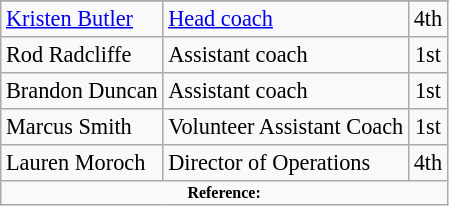<table class="wikitable" style="font-size:93%;">
<tr>
</tr>
<tr>
<td><a href='#'>Kristen Butler</a></td>
<td><a href='#'>Head coach</a></td>
<td align=center>4th</td>
</tr>
<tr>
<td>Rod Radcliffe</td>
<td>Assistant coach</td>
<td align=center>1st</td>
</tr>
<tr>
<td>Brandon Duncan</td>
<td>Assistant coach</td>
<td align=center>1st</td>
</tr>
<tr>
<td>Marcus Smith</td>
<td>Volunteer Assistant Coach</td>
<td align=center>1st</td>
</tr>
<tr>
<td>Lauren Moroch</td>
<td>Director of Operations</td>
<td align=center>4th</td>
</tr>
<tr>
<td colspan="4"  style="font-size:8pt; text-align:center;"><strong>Reference:</strong></td>
</tr>
</table>
